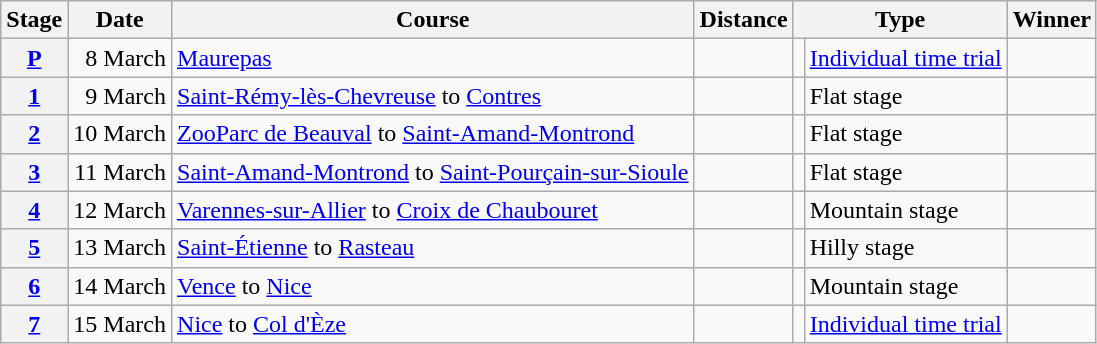<table class="wikitable">
<tr>
<th>Stage</th>
<th>Date</th>
<th>Course</th>
<th>Distance</th>
<th colspan="2">Type</th>
<th>Winner</th>
</tr>
<tr>
<th style="text-align:center"><a href='#'>P</a></th>
<td align="right">8 March</td>
<td><a href='#'>Maurepas</a></td>
<td style="text-align:center;"></td>
<td></td>
<td><a href='#'>Individual time trial</a></td>
<td></td>
</tr>
<tr>
<th style="text-align:center"><a href='#'>1</a></th>
<td align="right">9 March</td>
<td><a href='#'>Saint-Rémy-lès-Chevreuse</a> to <a href='#'>Contres</a></td>
<td style="text-align:center;"></td>
<td></td>
<td>Flat stage</td>
<td></td>
</tr>
<tr>
<th style="text-align:center"><a href='#'>2</a></th>
<td align="right">10 March</td>
<td><a href='#'>ZooParc de Beauval</a> to <a href='#'>Saint-Amand-Montrond</a></td>
<td style="text-align:center;"></td>
<td></td>
<td>Flat stage</td>
<td></td>
</tr>
<tr>
<th style="text-align:center"><a href='#'>3</a></th>
<td align="right">11 March</td>
<td><a href='#'>Saint-Amand-Montrond</a> to <a href='#'>Saint-Pourçain-sur-Sioule</a></td>
<td style="text-align:center;"></td>
<td></td>
<td>Flat stage</td>
<td></td>
</tr>
<tr>
<th style="text-align:center"><a href='#'>4</a></th>
<td align="right">12 March</td>
<td><a href='#'>Varennes-sur-Allier</a> to <a href='#'>Croix de Chaubouret</a></td>
<td style="text-align:center;"></td>
<td></td>
<td>Mountain stage</td>
<td></td>
</tr>
<tr>
<th style="text-align:center"><a href='#'>5</a></th>
<td align="right">13 March</td>
<td><a href='#'>Saint-Étienne</a> to <a href='#'>Rasteau</a></td>
<td style="text-align:center;"></td>
<td></td>
<td>Hilly stage</td>
<td></td>
</tr>
<tr>
<th style="text-align:center"><a href='#'>6</a></th>
<td align="right">14 March</td>
<td><a href='#'>Vence</a> to <a href='#'>Nice</a></td>
<td style="text-align:center;"></td>
<td></td>
<td>Mountain stage</td>
<td></td>
</tr>
<tr>
<th style="text-align:center"><a href='#'>7</a></th>
<td align="right">15 March</td>
<td><a href='#'>Nice</a> to <a href='#'>Col d'Èze</a></td>
<td style="text-align:center;"></td>
<td></td>
<td><a href='#'>Individual time trial</a></td>
<td></td>
</tr>
</table>
